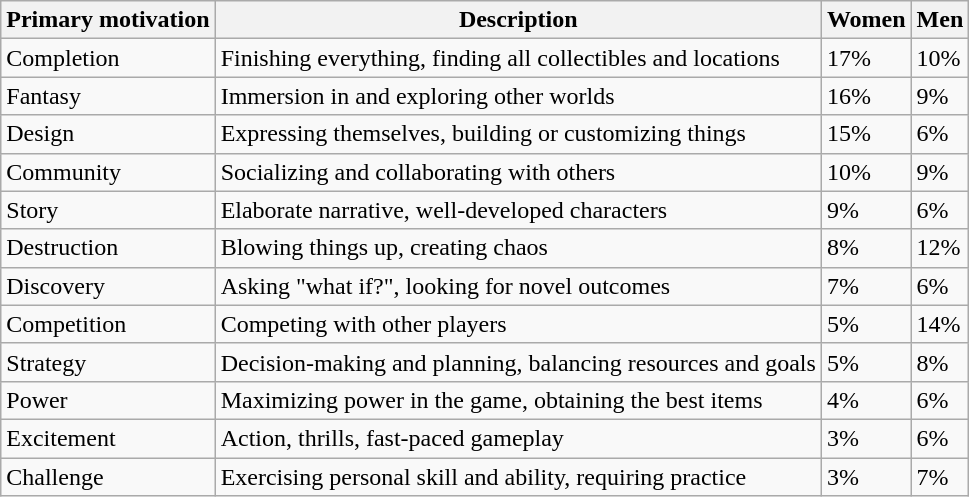<table class="wikitable sortable">
<tr>
<th>Primary motivation</th>
<th>Description</th>
<th>Women</th>
<th>Men</th>
</tr>
<tr>
<td>Completion</td>
<td>Finishing everything, finding all collectibles and locations</td>
<td>17%</td>
<td>10%</td>
</tr>
<tr>
<td>Fantasy</td>
<td>Immersion in and exploring other worlds</td>
<td>16%</td>
<td>9%</td>
</tr>
<tr>
<td>Design</td>
<td>Expressing themselves, building or customizing things</td>
<td>15%</td>
<td>6%</td>
</tr>
<tr>
<td>Community</td>
<td>Socializing and collaborating with others</td>
<td>10%</td>
<td>9%</td>
</tr>
<tr>
<td>Story</td>
<td>Elaborate narrative, well-developed characters</td>
<td>9%</td>
<td>6%</td>
</tr>
<tr>
<td>Destruction</td>
<td>Blowing things up, creating chaos</td>
<td>8%</td>
<td>12%</td>
</tr>
<tr>
<td>Discovery</td>
<td>Asking "what if?", looking for novel outcomes</td>
<td>7%</td>
<td>6%</td>
</tr>
<tr>
<td>Competition</td>
<td>Competing with other players</td>
<td>5%</td>
<td>14%</td>
</tr>
<tr>
<td>Strategy</td>
<td>Decision-making and planning, balancing resources and goals</td>
<td>5%</td>
<td>8%</td>
</tr>
<tr>
<td>Power</td>
<td>Maximizing power in the game, obtaining the best items</td>
<td>4%</td>
<td>6%</td>
</tr>
<tr>
<td>Excitement</td>
<td>Action, thrills, fast-paced gameplay</td>
<td>3%</td>
<td>6%</td>
</tr>
<tr>
<td>Challenge</td>
<td>Exercising personal skill and ability, requiring practice</td>
<td>3%</td>
<td>7%</td>
</tr>
</table>
